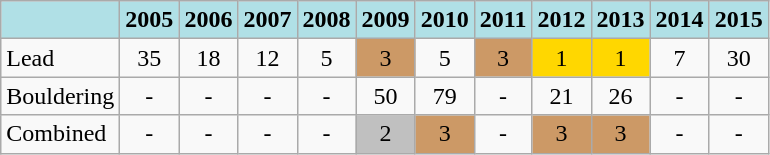<table class="wikitable" style="text-align: center">
<tr>
<th style="background: #b0e0e6"></th>
<th style="background: #b0e0e6">2005</th>
<th style="background: #b0e0e6">2006</th>
<th style="background: #b0e0e6">2007</th>
<th style="background: #b0e0e6">2008</th>
<th style="background: #b0e0e6">2009</th>
<th style="background: #b0e0e6">2010</th>
<th style="background: #b0e0e6">2011</th>
<th style="background: #b0e0e6">2012</th>
<th style="background: #b0e0e6">2013</th>
<th style="background: #b0e0e6">2014</th>
<th style="background: #b0e0e6">2015</th>
</tr>
<tr>
<td align="left">Lead</td>
<td>35</td>
<td>18</td>
<td>12</td>
<td>5</td>
<td style="background: #cc9966">3</td>
<td>5</td>
<td style="background: #cc9966">3</td>
<td style="background: gold">1</td>
<td style="background: gold">1</td>
<td>7</td>
<td>30</td>
</tr>
<tr>
<td align="left">Bouldering</td>
<td>-</td>
<td>-</td>
<td>-</td>
<td>-</td>
<td>50</td>
<td>79</td>
<td>-</td>
<td>21</td>
<td>26</td>
<td>-</td>
<td>-</td>
</tr>
<tr>
<td align="left">Combined</td>
<td>-</td>
<td>-</td>
<td>-</td>
<td>-</td>
<td style="background: silver">2</td>
<td style="background: #cc9966">3</td>
<td>-</td>
<td style="background: #cc9966">3</td>
<td style="background: #cc9966">3</td>
<td>-</td>
<td>-</td>
</tr>
</table>
